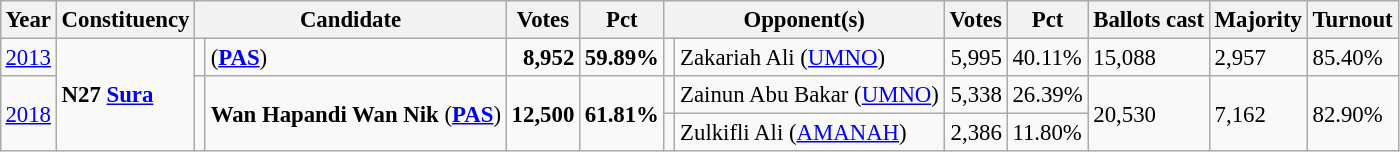<table class="wikitable" style="margin:0.5em ; font-size:95%">
<tr>
<th>Year</th>
<th>Constituency</th>
<th colspan=2>Candidate</th>
<th>Votes</th>
<th>Pct</th>
<th colspan=2>Opponent(s)</th>
<th>Votes</th>
<th>Pct</th>
<th>Ballots cast</th>
<th>Majority</th>
<th>Turnout</th>
</tr>
<tr>
<td><a href='#'>2013</a></td>
<td rowspan=3><strong>N27 <a href='#'>Sura</a></strong></td>
<td></td>
<td> (<a href='#'><strong>PAS</strong></a>)</td>
<td align="right"><strong>8,952</strong></td>
<td><strong>59.89%</strong></td>
<td></td>
<td>Zakariah Ali (<a href='#'>UMNO</a>)</td>
<td align="right">5,995</td>
<td>40.11%</td>
<td>15,088</td>
<td>2,957</td>
<td>85.40%</td>
</tr>
<tr>
<td rowspan=2><a href='#'>2018</a></td>
<td rowspan=2 ></td>
<td rowspan=2><strong>Wan Hapandi Wan Nik</strong> (<a href='#'><strong>PAS</strong></a>)</td>
<td rowspan=2 align="right"><strong>12,500</strong></td>
<td rowspan=2><strong>61.81%</strong></td>
<td></td>
<td>Zainun Abu Bakar (<a href='#'>UMNO</a>)</td>
<td align="right">5,338</td>
<td>26.39%</td>
<td rowspan=2>20,530</td>
<td rowspan=2>7,162</td>
<td rowspan=2>82.90%</td>
</tr>
<tr>
<td></td>
<td>Zulkifli Ali (<a href='#'>AMANAH</a>)</td>
<td align="right">2,386</td>
<td>11.80%</td>
</tr>
</table>
